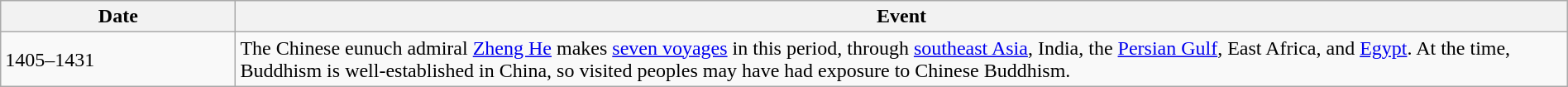<table class="wikitable" width="100%">
<tr>
<th style="width:15%">Date</th>
<th>Event</th>
</tr>
<tr>
<td>1405–1431</td>
<td>The Chinese eunuch admiral <a href='#'>Zheng He</a> makes <a href='#'>seven voyages</a> in this period, through <a href='#'>southeast Asia</a>, India, the <a href='#'>Persian Gulf</a>, East Africa, and <a href='#'>Egypt</a>. At the time, Buddhism is well-established in China, so visited peoples may have had exposure to Chinese Buddhism.</td>
</tr>
</table>
